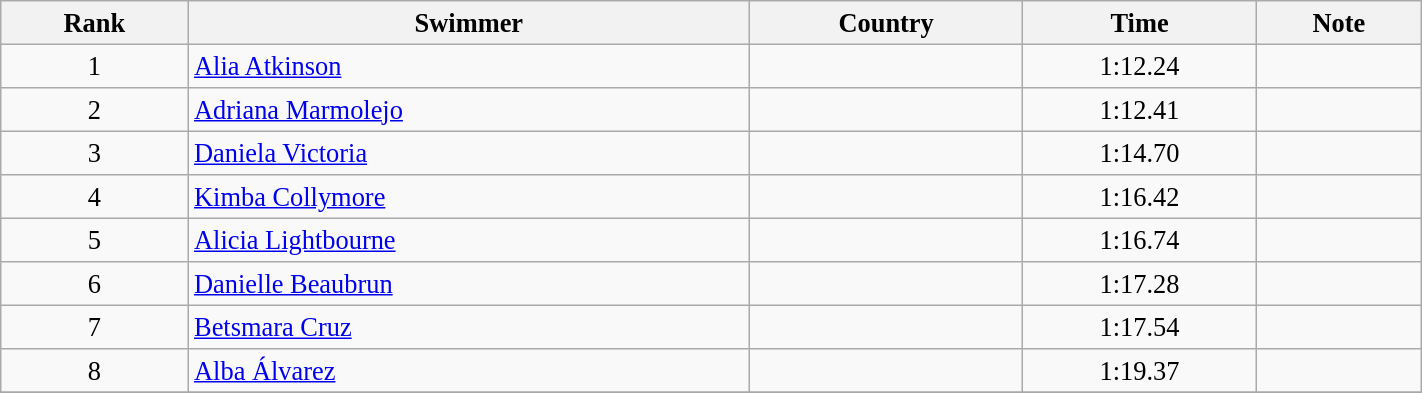<table class="wikitable" style=" text-align:center; font-size:110%;" width="75%">
<tr>
<th>Rank</th>
<th>Swimmer</th>
<th>Country</th>
<th>Time</th>
<th>Note</th>
</tr>
<tr>
<td>1</td>
<td align=left><a href='#'>Alia Atkinson</a></td>
<td align=left></td>
<td>1:12.24</td>
<td></td>
</tr>
<tr>
<td>2</td>
<td align=left><a href='#'>Adriana Marmolejo</a></td>
<td align=left></td>
<td>1:12.41</td>
<td></td>
</tr>
<tr>
<td>3</td>
<td align=left><a href='#'>Daniela Victoria</a></td>
<td align=left></td>
<td>1:14.70</td>
<td></td>
</tr>
<tr>
<td>4</td>
<td align=left><a href='#'>Kimba Collymore</a></td>
<td align=left></td>
<td>1:16.42</td>
<td></td>
</tr>
<tr>
<td>5</td>
<td align=left><a href='#'>Alicia Lightbourne</a></td>
<td align=left></td>
<td>1:16.74</td>
<td></td>
</tr>
<tr>
<td>6</td>
<td align=left><a href='#'>Danielle Beaubrun</a></td>
<td align=left></td>
<td>1:17.28</td>
<td></td>
</tr>
<tr>
<td>7</td>
<td align=left><a href='#'>Betsmara Cruz</a></td>
<td align=left></td>
<td>1:17.54</td>
<td></td>
</tr>
<tr>
<td>8</td>
<td align=left><a href='#'>Alba Álvarez</a></td>
<td align=left></td>
<td>1:19.37</td>
<td></td>
</tr>
<tr>
</tr>
</table>
